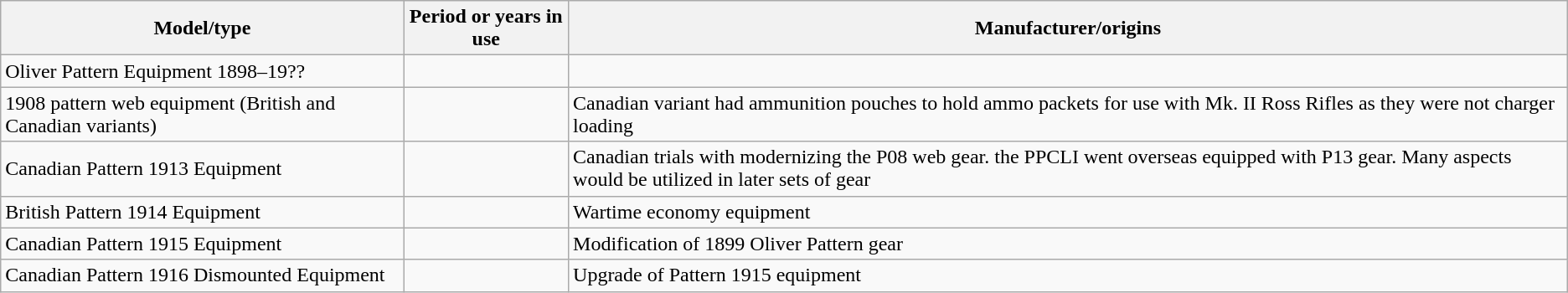<table class="wikitable">
<tr>
<th>Model/type</th>
<th>Period or years in use</th>
<th>Manufacturer/origins</th>
</tr>
<tr>
<td>Oliver Pattern Equipment 1898–19??</td>
<td></td>
<td></td>
</tr>
<tr>
<td>1908 pattern web equipment (British and Canadian variants)</td>
<td></td>
<td>Canadian variant had ammunition pouches to hold ammo packets for use with Mk. II Ross Rifles as they were not charger loading</td>
</tr>
<tr>
<td>Canadian Pattern 1913 Equipment</td>
<td></td>
<td>Canadian trials with modernizing the P08 web gear. the PPCLI went overseas equipped with P13 gear. Many aspects would be utilized in later sets of gear</td>
</tr>
<tr>
<td>British Pattern 1914 Equipment</td>
<td></td>
<td>Wartime economy equipment</td>
</tr>
<tr>
<td>Canadian Pattern 1915 Equipment</td>
<td></td>
<td>Modification of 1899 Oliver Pattern gear</td>
</tr>
<tr>
<td>Canadian Pattern 1916 Dismounted Equipment</td>
<td></td>
<td>Upgrade of Pattern 1915 equipment</td>
</tr>
</table>
